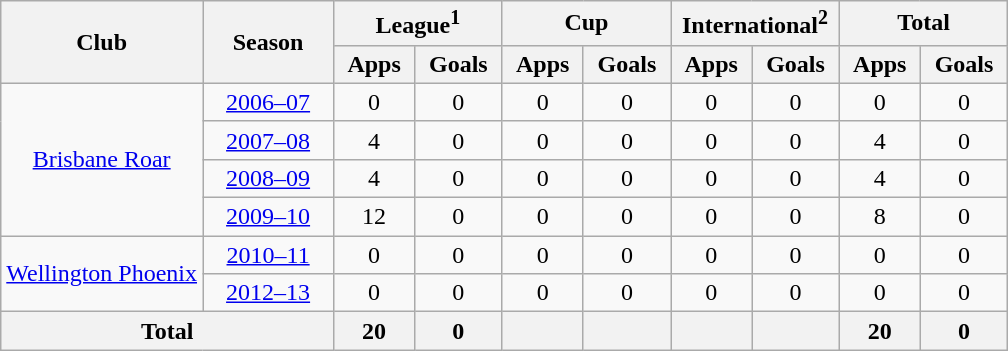<table class="wikitable" style="text-align: center;">
<tr>
<th rowspan="2">Club</th>
<th rowspan="2" width="80">Season</th>
<th colspan="2" width="105">League<sup>1</sup></th>
<th colspan="2" width="105">Cup</th>
<th colspan="2" width="105">International<sup>2</sup></th>
<th colspan="2" width="105">Total</th>
</tr>
<tr>
<th>Apps</th>
<th>Goals</th>
<th>Apps</th>
<th>Goals</th>
<th>Apps</th>
<th>Goals</th>
<th>Apps</th>
<th>Goals</th>
</tr>
<tr>
<td rowspan="4" valign="center"><a href='#'>Brisbane Roar</a></td>
<td><a href='#'>2006–07</a></td>
<td>0</td>
<td>0</td>
<td>0</td>
<td>0</td>
<td>0</td>
<td>0</td>
<td>0</td>
<td>0</td>
</tr>
<tr>
<td><a href='#'>2007–08</a></td>
<td>4</td>
<td>0</td>
<td>0</td>
<td>0</td>
<td>0</td>
<td>0</td>
<td>4</td>
<td>0</td>
</tr>
<tr>
<td><a href='#'>2008–09</a></td>
<td>4</td>
<td>0</td>
<td>0</td>
<td>0</td>
<td>0</td>
<td>0</td>
<td>4</td>
<td>0</td>
</tr>
<tr>
<td><a href='#'>2009–10</a></td>
<td>12</td>
<td>0</td>
<td>0</td>
<td>0</td>
<td>0</td>
<td>0</td>
<td>8</td>
<td>0</td>
</tr>
<tr>
<td rowspan="2" valign="center"><a href='#'>Wellington Phoenix</a></td>
<td><a href='#'>2010–11</a></td>
<td>0</td>
<td>0</td>
<td>0</td>
<td>0</td>
<td>0</td>
<td>0</td>
<td>0</td>
<td>0</td>
</tr>
<tr>
<td><a href='#'>2012–13</a></td>
<td>0</td>
<td>0</td>
<td>0</td>
<td>0</td>
<td>0</td>
<td>0</td>
<td>0</td>
<td>0</td>
</tr>
<tr>
<th colspan="2">Total</th>
<th>20</th>
<th>0</th>
<th></th>
<th></th>
<th></th>
<th></th>
<th>20</th>
<th>0</th>
</tr>
</table>
